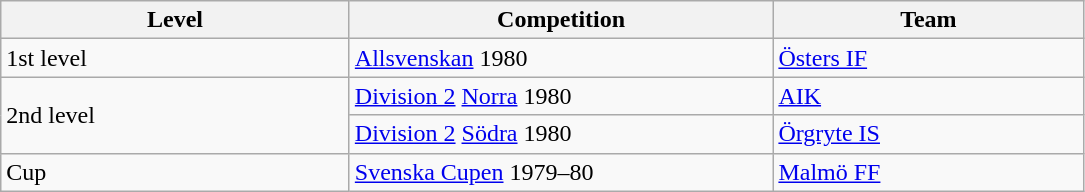<table class="wikitable" style="text-align: left">
<tr>
<th style="width: 225px;">Level</th>
<th style="width: 275px;">Competition</th>
<th style="width: 200px;">Team</th>
</tr>
<tr>
<td>1st level</td>
<td><a href='#'>Allsvenskan</a> 1980</td>
<td><a href='#'>Östers IF</a></td>
</tr>
<tr>
<td rowspan=2>2nd level</td>
<td><a href='#'>Division 2</a> <a href='#'>Norra</a> 1980</td>
<td><a href='#'>AIK</a></td>
</tr>
<tr>
<td><a href='#'>Division 2</a> <a href='#'>Södra</a> 1980</td>
<td><a href='#'>Örgryte IS</a></td>
</tr>
<tr>
<td>Cup</td>
<td><a href='#'>Svenska Cupen</a> 1979–80</td>
<td><a href='#'>Malmö FF</a></td>
</tr>
</table>
